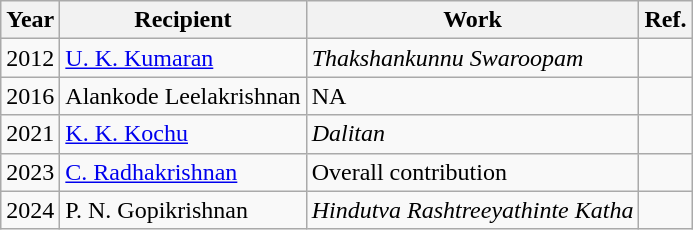<table class="wikitable">
<tr>
<th>Year</th>
<th>Recipient</th>
<th>Work</th>
<th>Ref.</th>
</tr>
<tr>
<td>2012</td>
<td><a href='#'>U. K. Kumaran</a></td>
<td><em>Thakshankunnu Swaroopam</em></td>
<td></td>
</tr>
<tr>
<td>2016</td>
<td>Alankode Leelakrishnan</td>
<td>NA</td>
<td></td>
</tr>
<tr>
<td>2021</td>
<td><a href='#'>K. K. Kochu</a></td>
<td><em>Dalitan</em></td>
<td></td>
</tr>
<tr>
<td>2023</td>
<td><a href='#'>C. Radhakrishnan</a></td>
<td>Overall contribution</td>
<td></td>
</tr>
<tr>
<td>2024</td>
<td>P. N. Gopikrishnan</td>
<td><em>Hindutva Rashtreeyathinte Katha</em></td>
<td></td>
</tr>
</table>
